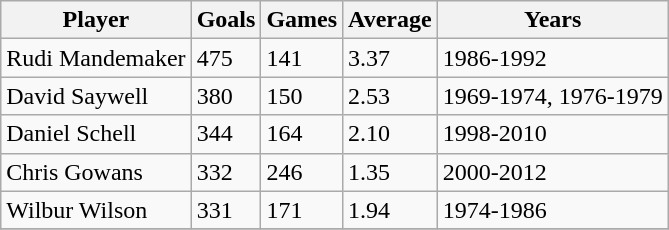<table class="wikitable">
<tr>
<th>Player</th>
<th>Goals</th>
<th>Games</th>
<th>Average</th>
<th>Years</th>
</tr>
<tr>
<td>Rudi Mandemaker</td>
<td>475</td>
<td>141</td>
<td>3.37</td>
<td>1986-1992 </td>
</tr>
<tr>
<td>David Saywell</td>
<td>380</td>
<td>150</td>
<td>2.53</td>
<td>1969-1974, 1976-1979 </td>
</tr>
<tr>
<td>Daniel Schell</td>
<td>344</td>
<td>164</td>
<td>2.10</td>
<td>1998-2010 </td>
</tr>
<tr>
<td>Chris Gowans</td>
<td>332</td>
<td>246</td>
<td>1.35</td>
<td>2000-2012 </td>
</tr>
<tr>
<td>Wilbur Wilson</td>
<td>331</td>
<td>171</td>
<td>1.94</td>
<td>1974-1986 </td>
</tr>
<tr>
</tr>
</table>
